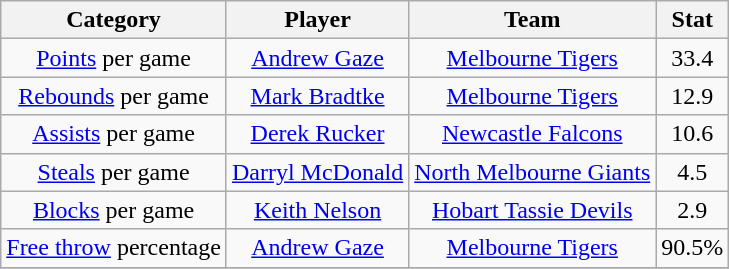<table class="wikitable" style="text-align:center">
<tr>
<th>Category</th>
<th>Player</th>
<th>Team</th>
<th>Stat</th>
</tr>
<tr>
<td><a href='#'>Points</a> per game</td>
<td><a href='#'>Andrew Gaze</a></td>
<td><a href='#'>Melbourne Tigers</a></td>
<td>33.4</td>
</tr>
<tr>
<td><a href='#'>Rebounds</a> per game</td>
<td><a href='#'>Mark Bradtke</a></td>
<td><a href='#'>Melbourne Tigers</a></td>
<td>12.9</td>
</tr>
<tr>
<td><a href='#'>Assists</a> per game</td>
<td><a href='#'>Derek Rucker</a></td>
<td><a href='#'>Newcastle Falcons</a></td>
<td>10.6</td>
</tr>
<tr>
<td><a href='#'>Steals</a> per game</td>
<td><a href='#'>Darryl McDonald</a></td>
<td><a href='#'>North Melbourne Giants</a></td>
<td>4.5</td>
</tr>
<tr>
<td><a href='#'>Blocks</a> per game</td>
<td><a href='#'>Keith Nelson</a></td>
<td><a href='#'>Hobart Tassie Devils</a></td>
<td>2.9</td>
</tr>
<tr>
<td><a href='#'>Free throw</a> percentage</td>
<td><a href='#'>Andrew Gaze</a></td>
<td><a href='#'>Melbourne Tigers</a></td>
<td>90.5%</td>
</tr>
<tr>
</tr>
</table>
